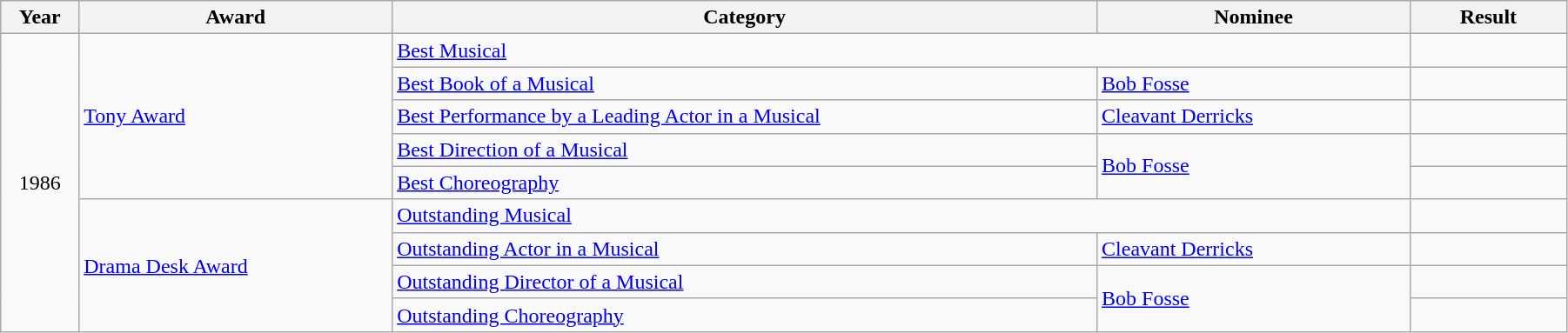<table class="wikitable" width="95%">
<tr>
<th width="5%">Year</th>
<th width="20%">Award</th>
<th width="45%">Category</th>
<th width="20%">Nominee</th>
<th width="10%">Result</th>
</tr>
<tr>
<td rowspan="9" align="center">1986</td>
<td rowspan="5"><a href='#'>Tony Award</a></td>
<td colspan="2"><a href='#'>Best Musical</a></td>
<td></td>
</tr>
<tr>
<td><a href='#'>Best Book of a Musical</a></td>
<td><a href='#'>Bob Fosse</a></td>
<td></td>
</tr>
<tr>
<td><a href='#'>Best Performance by a Leading Actor in a Musical</a></td>
<td><a href='#'>Cleavant Derricks</a></td>
<td></td>
</tr>
<tr>
<td><a href='#'>Best Direction of a Musical</a></td>
<td rowspan="2"><a href='#'>Bob Fosse</a></td>
<td></td>
</tr>
<tr>
<td><a href='#'>Best Choreography</a></td>
<td></td>
</tr>
<tr>
<td rowspan="4"><a href='#'>Drama Desk Award</a></td>
<td colspan="2"><a href='#'>Outstanding Musical</a></td>
<td></td>
</tr>
<tr>
<td><a href='#'>Outstanding Actor in a Musical</a></td>
<td><a href='#'>Cleavant Derricks</a></td>
<td></td>
</tr>
<tr>
<td><a href='#'>Outstanding Director of a Musical</a></td>
<td rowspan="2"><a href='#'>Bob Fosse</a></td>
<td></td>
</tr>
<tr>
<td><a href='#'>Outstanding Choreography</a></td>
<td></td>
</tr>
</table>
